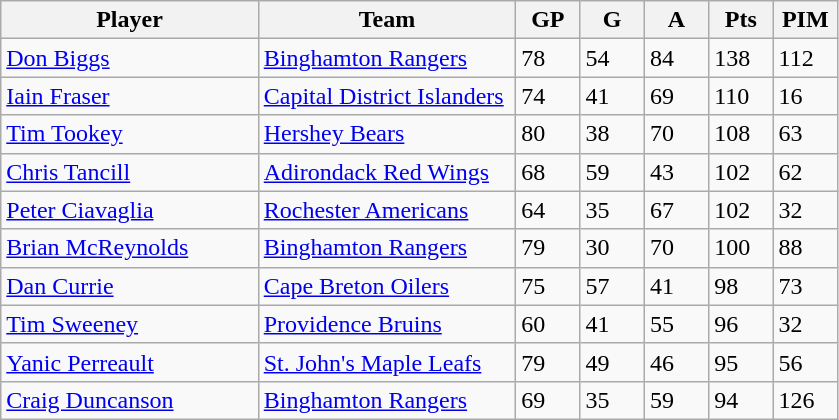<table class="wikitable">
<tr>
<th bgcolor="#DDDDFF" width="30%">Player</th>
<th bgcolor="#DDDDFF" width="30%">Team</th>
<th bgcolor="#DDDDFF" width="7.5%">GP</th>
<th bgcolor="#DDDDFF" width="7.5%">G</th>
<th bgcolor="#DDDDFF" width="7.5%">A</th>
<th bgcolor="#DDDDFF" width="7.5%">Pts</th>
<th bgcolor="#DDDDFF" width="7.5%">PIM</th>
</tr>
<tr>
<td><a href='#'>Don Biggs</a></td>
<td><a href='#'>Binghamton Rangers</a></td>
<td>78</td>
<td>54</td>
<td>84</td>
<td>138</td>
<td>112</td>
</tr>
<tr>
<td><a href='#'>Iain Fraser</a></td>
<td><a href='#'>Capital District Islanders</a></td>
<td>74</td>
<td>41</td>
<td>69</td>
<td>110</td>
<td>16</td>
</tr>
<tr>
<td><a href='#'>Tim Tookey</a></td>
<td><a href='#'>Hershey Bears</a></td>
<td>80</td>
<td>38</td>
<td>70</td>
<td>108</td>
<td>63</td>
</tr>
<tr>
<td><a href='#'>Chris Tancill</a></td>
<td><a href='#'>Adirondack Red Wings</a></td>
<td>68</td>
<td>59</td>
<td>43</td>
<td>102</td>
<td>62</td>
</tr>
<tr>
<td><a href='#'>Peter Ciavaglia</a></td>
<td><a href='#'>Rochester Americans</a></td>
<td>64</td>
<td>35</td>
<td>67</td>
<td>102</td>
<td>32</td>
</tr>
<tr>
<td><a href='#'>Brian McReynolds</a></td>
<td><a href='#'>Binghamton Rangers</a></td>
<td>79</td>
<td>30</td>
<td>70</td>
<td>100</td>
<td>88</td>
</tr>
<tr>
<td><a href='#'>Dan Currie</a></td>
<td><a href='#'>Cape Breton Oilers</a></td>
<td>75</td>
<td>57</td>
<td>41</td>
<td>98</td>
<td>73</td>
</tr>
<tr>
<td><a href='#'>Tim Sweeney</a></td>
<td><a href='#'>Providence Bruins</a></td>
<td>60</td>
<td>41</td>
<td>55</td>
<td>96</td>
<td>32</td>
</tr>
<tr>
<td><a href='#'>Yanic Perreault</a></td>
<td><a href='#'>St. John's Maple Leafs</a></td>
<td>79</td>
<td>49</td>
<td>46</td>
<td>95</td>
<td>56</td>
</tr>
<tr>
<td><a href='#'>Craig Duncanson</a></td>
<td><a href='#'>Binghamton Rangers</a></td>
<td>69</td>
<td>35</td>
<td>59</td>
<td>94</td>
<td>126</td>
</tr>
</table>
